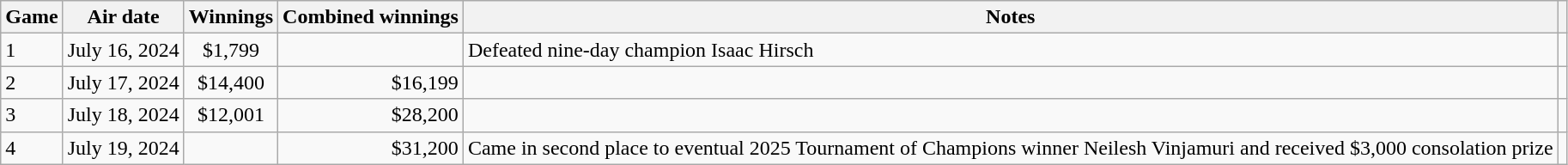<table class="wikitable">
<tr>
<th>Game</th>
<th>Air date</th>
<th>Winnings</th>
<th>Combined winnings</th>
<th>Notes</th>
<th></th>
</tr>
<tr>
<td>1</td>
<td>July 16, 2024</td>
<td style="text-align: center;">$1,799</td>
<td></td>
<td>Defeated nine-day champion Isaac Hirsch</td>
<td></td>
</tr>
<tr>
<td>2</td>
<td>July 17, 2024</td>
<td style="text-align: center;">$14,400</td>
<td style="text-align: right;">$16,199</td>
<td></td>
<td></td>
</tr>
<tr>
<td>3</td>
<td>July 18, 2024</td>
<td style="text-align: center;">$12,001</td>
<td style="text-align: right;">$28,200</td>
<td></td>
<td></td>
</tr>
<tr>
<td>4</td>
<td>July 19, 2024</td>
<td></td>
<td style="text-align: right;">$31,200</td>
<td>Came in second place to eventual 2025 Tournament of Champions winner Neilesh Vinjamuri and received $3,000 consolation prize</td>
<td></td>
</tr>
</table>
